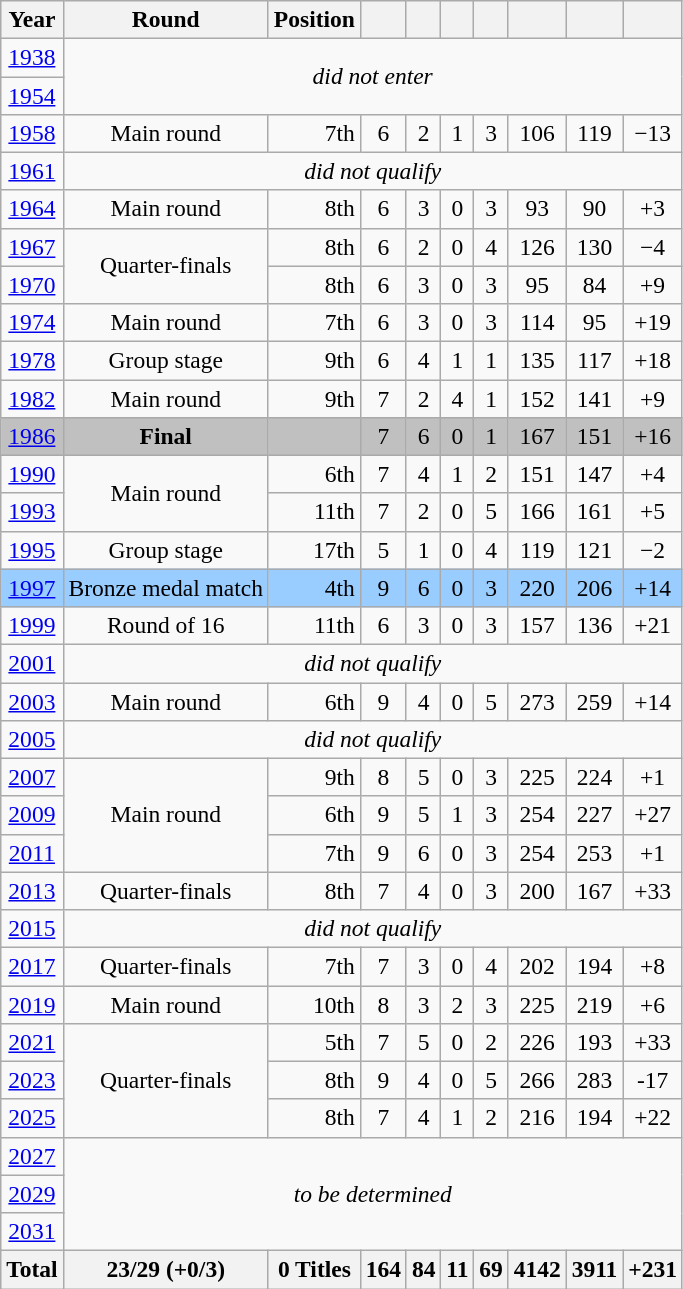<table class="wikitable" style="text-align:center; font-size:98%;">
<tr>
<th>Year</th>
<th>Round</th>
<th>Position</th>
<th></th>
<th></th>
<th></th>
<th></th>
<th></th>
<th></th>
<th></th>
</tr>
<tr>
<td> <a href='#'>1938</a></td>
<td rowspan=2 colspan=9><em>did not enter</em></td>
</tr>
<tr>
<td> <a href='#'>1954</a></td>
</tr>
<tr>
<td> <a href='#'>1958</a></td>
<td>Main round</td>
<td align="right">7th </td>
<td>6</td>
<td>2</td>
<td>1</td>
<td>3</td>
<td>106</td>
<td>119</td>
<td>−13</td>
</tr>
<tr>
<td> <a href='#'>1961</a></td>
<td colspan=9><em>did not qualify</em></td>
</tr>
<tr>
<td> <a href='#'>1964</a></td>
<td>Main round</td>
<td align="right">8th </td>
<td>6</td>
<td>3</td>
<td>0</td>
<td>3</td>
<td>93</td>
<td>90</td>
<td>+3</td>
</tr>
<tr>
<td> <a href='#'>1967</a></td>
<td rowspan=2>Quarter-finals</td>
<td align="right">8th </td>
<td>6</td>
<td>2</td>
<td>0</td>
<td>4</td>
<td>126</td>
<td>130</td>
<td>−4</td>
</tr>
<tr>
<td> <a href='#'>1970</a></td>
<td align="right">8th </td>
<td>6</td>
<td>3</td>
<td>0</td>
<td>3</td>
<td>95</td>
<td>84</td>
<td>+9</td>
</tr>
<tr>
<td> <a href='#'>1974</a></td>
<td>Main round</td>
<td align="right">7th </td>
<td>6</td>
<td>3</td>
<td>0</td>
<td>3</td>
<td>114</td>
<td>95</td>
<td>+19</td>
</tr>
<tr>
<td> <a href='#'>1978</a></td>
<td>Group stage</td>
<td align="right">9th </td>
<td>6</td>
<td>4</td>
<td>1</td>
<td>1</td>
<td>135</td>
<td>117</td>
<td>+18</td>
</tr>
<tr>
<td> <a href='#'>1982</a></td>
<td>Main round</td>
<td align="right">9th </td>
<td>7</td>
<td>2</td>
<td>4</td>
<td>1</td>
<td>152</td>
<td>141</td>
<td>+9</td>
</tr>
<tr style="background:Silver;">
<td> <a href='#'>1986</a></td>
<td><strong>Final</strong></td>
<td align="right"> </td>
<td>7</td>
<td>6</td>
<td>0</td>
<td>1</td>
<td>167</td>
<td>151</td>
<td>+16</td>
</tr>
<tr>
<td> <a href='#'>1990</a></td>
<td rowspan=2>Main round</td>
<td align="right">6th </td>
<td>7</td>
<td>4</td>
<td>1</td>
<td>2</td>
<td>151</td>
<td>147</td>
<td>+4</td>
</tr>
<tr>
<td> <a href='#'>1993</a></td>
<td align="right">11th </td>
<td>7</td>
<td>2</td>
<td>0</td>
<td>5</td>
<td>166</td>
<td>161</td>
<td>+5</td>
</tr>
<tr>
<td> <a href='#'>1995</a></td>
<td>Group stage</td>
<td align="right">17th </td>
<td>5</td>
<td>1</td>
<td>0</td>
<td>4</td>
<td>119</td>
<td>121</td>
<td>−2</td>
</tr>
<tr style="background:#9acdff;">
<td> <a href='#'>1997</a></td>
<td>Bronze medal match</td>
<td align="right">4th </td>
<td>9</td>
<td>6</td>
<td>0</td>
<td>3</td>
<td>220</td>
<td>206</td>
<td>+14</td>
</tr>
<tr>
<td> <a href='#'>1999</a></td>
<td>Round of 16</td>
<td align="right">11th </td>
<td>6</td>
<td>3</td>
<td>0</td>
<td>3</td>
<td>157</td>
<td>136</td>
<td>+21</td>
</tr>
<tr>
<td> <a href='#'>2001</a></td>
<td colspan=9><em>did not qualify</em></td>
</tr>
<tr>
<td> <a href='#'>2003</a></td>
<td>Main round</td>
<td align="right">6th </td>
<td>9</td>
<td>4</td>
<td>0</td>
<td>5</td>
<td>273</td>
<td>259</td>
<td>+14</td>
</tr>
<tr>
<td> <a href='#'>2005</a></td>
<td colspan=9><em>did not qualify</em></td>
</tr>
<tr>
<td> <a href='#'>2007</a></td>
<td rowspan=3>Main round</td>
<td align="right">9th </td>
<td>8</td>
<td>5</td>
<td>0</td>
<td>3</td>
<td>225</td>
<td>224</td>
<td>+1</td>
</tr>
<tr>
<td> <a href='#'>2009</a></td>
<td align="right">6th </td>
<td>9</td>
<td>5</td>
<td>1</td>
<td>3</td>
<td>254</td>
<td>227</td>
<td>+27</td>
</tr>
<tr>
<td> <a href='#'>2011</a></td>
<td align="right">7th </td>
<td>9</td>
<td>6</td>
<td>0</td>
<td>3</td>
<td>254</td>
<td>253</td>
<td>+1</td>
</tr>
<tr>
<td> <a href='#'>2013</a></td>
<td>Quarter-finals</td>
<td align="right">8th </td>
<td>7</td>
<td>4</td>
<td>0</td>
<td>3</td>
<td>200</td>
<td>167</td>
<td>+33</td>
</tr>
<tr>
<td> <a href='#'>2015</a></td>
<td colspan=9><em>did not qualify</em></td>
</tr>
<tr>
<td> <a href='#'>2017</a></td>
<td>Quarter-finals</td>
<td align="right">7th </td>
<td>7</td>
<td>3</td>
<td>0</td>
<td>4</td>
<td>202</td>
<td>194</td>
<td>+8</td>
</tr>
<tr>
<td> <a href='#'>2019</a></td>
<td>Main round</td>
<td align="right">10th </td>
<td>8</td>
<td>3</td>
<td>2</td>
<td>3</td>
<td>225</td>
<td>219</td>
<td>+6</td>
</tr>
<tr>
<td> <a href='#'>2021</a></td>
<td rowspan=3>Quarter-finals</td>
<td align="right">5th </td>
<td>7</td>
<td>5</td>
<td>0</td>
<td>2</td>
<td>226</td>
<td>193</td>
<td>+33</td>
</tr>
<tr>
<td> <a href='#'>2023</a></td>
<td align="right">8th </td>
<td>9</td>
<td>4</td>
<td>0</td>
<td>5</td>
<td>266</td>
<td>283</td>
<td>-17</td>
</tr>
<tr>
<td> <a href='#'>2025</a></td>
<td align="right">8th </td>
<td>7</td>
<td>4</td>
<td>1</td>
<td>2</td>
<td>216</td>
<td>194</td>
<td>+22</td>
</tr>
<tr>
<td> <a href='#'>2027</a></td>
<td colspan=9 rowspan=3><em>to be determined</em></td>
</tr>
<tr>
<td> <a href='#'>2029</a></td>
</tr>
<tr>
<td> <a href='#'>2031</a></td>
</tr>
<tr>
<th>Total</th>
<th>23/29 (+0/3)</th>
<th>0 Titles</th>
<th>164</th>
<th>84</th>
<th>11</th>
<th>69</th>
<th>4142</th>
<th>3911</th>
<th>+231</th>
</tr>
</table>
